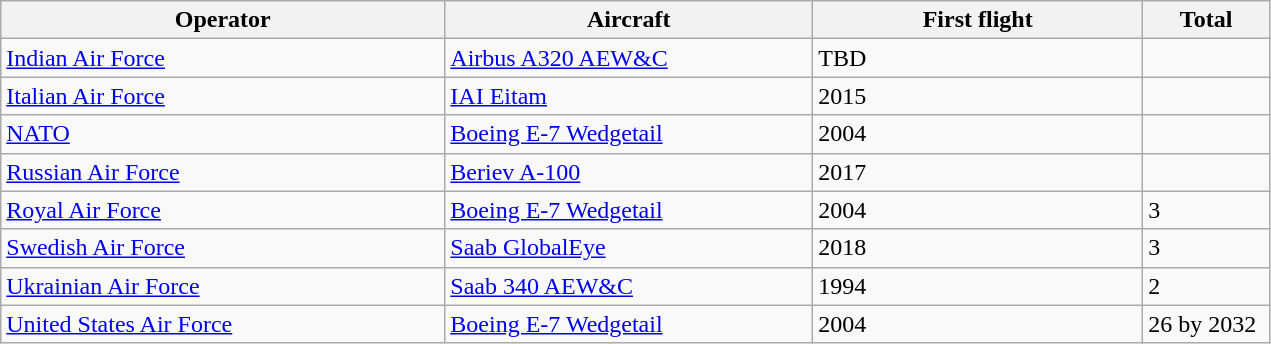<table class="wikitable sortable" style="width:67%;">
<tr>
<th width=35%>Operator</th>
<th width=29%>Aircraft</th>
<th width=26%>First flight</th>
<th width=12%>Total</th>
</tr>
<tr>
<td><a href='#'>Indian Air Force</a></td>
<td><a href='#'>Airbus A320 AEW&C</a></td>
<td>TBD</td>
<td></td>
</tr>
<tr>
<td><a href='#'>Italian Air Force</a></td>
<td><a href='#'>IAI Eitam</a></td>
<td>2015</td>
<td></td>
</tr>
<tr>
<td><a href='#'>NATO</a></td>
<td><a href='#'>Boeing E-7 Wedgetail</a></td>
<td>2004</td>
<td></td>
</tr>
<tr>
<td><a href='#'>Russian Air Force</a></td>
<td><a href='#'>Beriev A-100</a></td>
<td>2017</td>
<td></td>
</tr>
<tr>
<td><a href='#'>Royal Air Force</a></td>
<td><a href='#'>Boeing E-7 Wedgetail</a></td>
<td>2004</td>
<td>3</td>
</tr>
<tr>
<td><a href='#'>Swedish Air Force</a></td>
<td><a href='#'>Saab GlobalEye</a></td>
<td>2018</td>
<td>3</td>
</tr>
<tr>
<td><a href='#'>Ukrainian Air Force</a></td>
<td><a href='#'>Saab 340 AEW&C</a></td>
<td>1994</td>
<td>2</td>
</tr>
<tr>
<td><a href='#'>United States Air Force</a></td>
<td><a href='#'>Boeing E-7 Wedgetail</a></td>
<td>2004</td>
<td>26 by 2032</td>
</tr>
</table>
